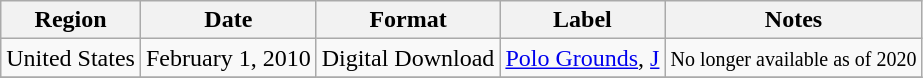<table class=wikitable>
<tr>
<th>Region</th>
<th>Date</th>
<th>Format</th>
<th>Label</th>
<th>Notes</th>
</tr>
<tr>
<td>United States</td>
<td>February 1, 2010</td>
<td>Digital Download</td>
<td><a href='#'>Polo Grounds</a>, <a href='#'>J</a></td>
<td><small>No longer available as of 2020</small></td>
</tr>
<tr>
</tr>
</table>
